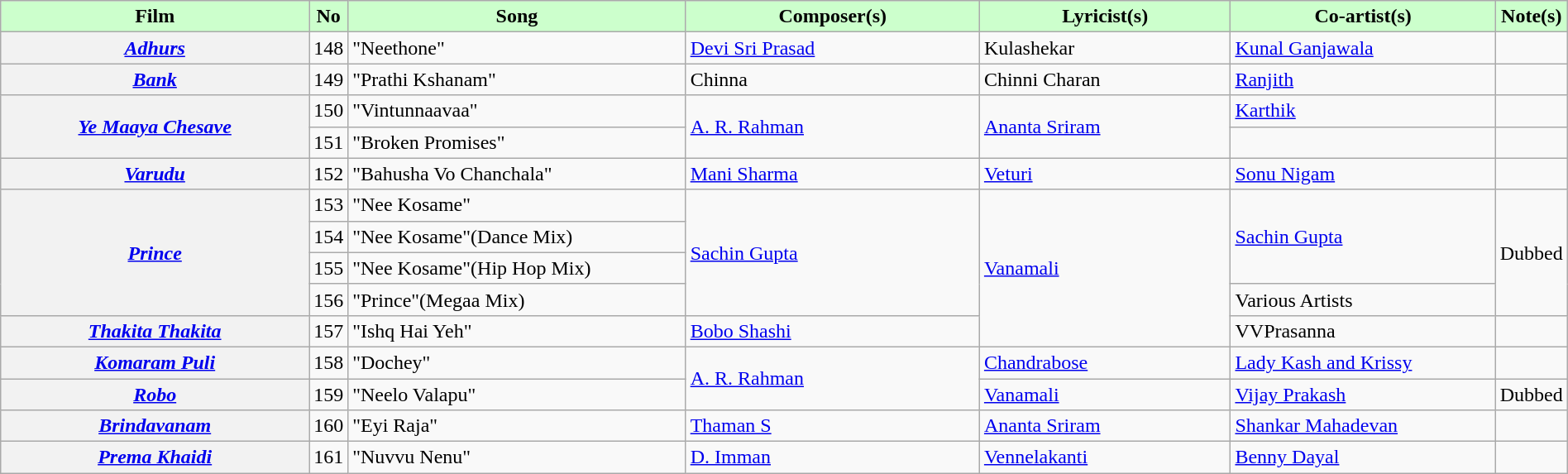<table class="wikitable plainrowheaders" width="100%" "textcolor:#000;">
<tr style="background:#cfc; text-align:center;">
<td scope="col" width=21%><strong>Film</strong></td>
<td><strong>No</strong></td>
<td scope="col" width=23%><strong>Song</strong></td>
<td scope="col" width=20%><strong>Composer(s)</strong></td>
<td scope="col" width=17%><strong>Lyricist(s)</strong></td>
<td scope="col" width=18%><strong>Co-artist(s)</strong></td>
<td><strong>Note(s)</strong></td>
</tr>
<tr>
<th><em><a href='#'>Adhurs</a></em></th>
<td>148</td>
<td>"Neethone"</td>
<td><a href='#'>Devi Sri Prasad</a></td>
<td>Kulashekar</td>
<td><a href='#'>Kunal Ganjawala</a></td>
<td></td>
</tr>
<tr>
<th><em><a href='#'>Bank</a></em></th>
<td>149</td>
<td>"Prathi Kshanam"</td>
<td>Chinna</td>
<td>Chinni Charan</td>
<td><a href='#'>Ranjith</a></td>
<td></td>
</tr>
<tr>
<th rowspan="2"><em><a href='#'>Ye Maaya Chesave</a></em></th>
<td>150</td>
<td>"Vintunnaavaa"</td>
<td rowspan="2"><a href='#'>A. R. Rahman</a></td>
<td rowspan="2"><a href='#'>Ananta Sriram</a></td>
<td><a href='#'>Karthik</a></td>
<td></td>
</tr>
<tr>
<td>151</td>
<td>"Broken Promises"</td>
<td></td>
<td></td>
</tr>
<tr>
<th><em><a href='#'>Varudu</a></em></th>
<td>152</td>
<td>"Bahusha Vo Chanchala"</td>
<td><a href='#'>Mani Sharma</a></td>
<td><a href='#'>Veturi</a></td>
<td><a href='#'>Sonu Nigam</a></td>
<td></td>
</tr>
<tr>
<th rowspan="4"><a href='#'><em>Prince</em></a></th>
<td>153</td>
<td>"Nee Kosame"</td>
<td rowspan="4"><a href='#'>Sachin Gupta</a></td>
<td rowspan="5"><a href='#'>Vanamali</a></td>
<td rowspan="3"><a href='#'>Sachin Gupta</a></td>
<td rowspan="4">Dubbed</td>
</tr>
<tr>
<td>154</td>
<td>"Nee Kosame"(Dance Mix)</td>
</tr>
<tr>
<td>155</td>
<td>"Nee Kosame"(Hip Hop Mix)</td>
</tr>
<tr>
<td>156</td>
<td>"Prince"(Megaa Mix)</td>
<td>Various Artists</td>
</tr>
<tr>
<th><em><a href='#'>Thakita Thakita</a></em></th>
<td>157</td>
<td>"Ishq Hai Yeh"</td>
<td><a href='#'>Bobo Shashi</a></td>
<td>VVPrasanna</td>
<td></td>
</tr>
<tr>
<th><a href='#'><em>Komaram Puli</em></a></th>
<td>158</td>
<td>"Dochey"</td>
<td rowspan="2"><a href='#'>A. R. Rahman</a></td>
<td><a href='#'>Chandrabose</a></td>
<td><a href='#'>Lady Kash and Krissy</a></td>
<td></td>
</tr>
<tr>
<th><em><a href='#'>Robo</a></em></th>
<td>159</td>
<td>"Neelo Valapu"</td>
<td><a href='#'>Vanamali</a></td>
<td><a href='#'>Vijay Prakash</a></td>
<td>Dubbed</td>
</tr>
<tr>
<th><a href='#'><em>Brindavanam</em></a></th>
<td>160</td>
<td>"Eyi Raja"</td>
<td><a href='#'>Thaman S</a></td>
<td><a href='#'>Ananta Sriram</a></td>
<td><a href='#'>Shankar Mahadevan</a></td>
<td></td>
</tr>
<tr>
<th><a href='#'><em>Prema Khaidi</em></a></th>
<td>161</td>
<td>"Nuvvu Nenu"</td>
<td><a href='#'>D. Imman</a></td>
<td><a href='#'>Vennelakanti</a></td>
<td><a href='#'>Benny Dayal</a></td>
<td></td>
</tr>
</table>
